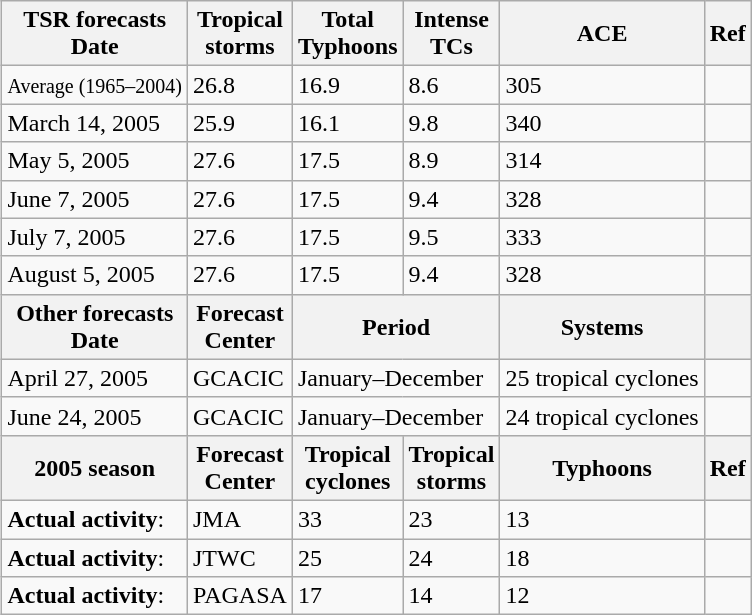<table class="wikitable" style="float:right">
<tr>
<th>TSR forecasts<br>Date</th>
<th>Tropical<br>storms</th>
<th>Total<br>Typhoons</th>
<th>Intense<br>TCs</th>
<th>ACE</th>
<th>Ref</th>
</tr>
<tr>
<td><small>Average (1965–2004)</small></td>
<td>26.8</td>
<td>16.9</td>
<td>8.6</td>
<td>305</td>
<td></td>
</tr>
<tr>
<td>March 14, 2005</td>
<td>25.9</td>
<td>16.1</td>
<td>9.8</td>
<td>340</td>
<td></td>
</tr>
<tr>
<td>May 5, 2005</td>
<td>27.6</td>
<td>17.5</td>
<td>8.9</td>
<td>314</td>
<td></td>
</tr>
<tr>
<td>June 7, 2005</td>
<td>27.6</td>
<td>17.5</td>
<td>9.4</td>
<td>328</td>
<td></td>
</tr>
<tr>
<td>July 7, 2005</td>
<td>27.6</td>
<td>17.5</td>
<td>9.5</td>
<td>333</td>
<td></td>
</tr>
<tr>
<td>August 5, 2005</td>
<td>27.6</td>
<td>17.5</td>
<td>9.4</td>
<td>328</td>
<td></td>
</tr>
<tr>
<th>Other forecasts<br>Date</th>
<th>Forecast<br>Center</th>
<th colspan=2>Period</th>
<th>Systems</th>
<th></th>
</tr>
<tr>
<td>April 27, 2005</td>
<td>GCACIC</td>
<td colspan=2>January–December</td>
<td>25 tropical cyclones</td>
<td></td>
</tr>
<tr>
<td>June 24, 2005</td>
<td>GCACIC</td>
<td colspan=2>January–December</td>
<td>24 tropical cyclones</td>
<td></td>
</tr>
<tr>
<th>2005 season</th>
<th>Forecast<br>Center</th>
<th>Tropical<br>cyclones</th>
<th>Tropical<br>storms</th>
<th>Typhoons</th>
<th>Ref</th>
</tr>
<tr>
<td><strong>Actual activity</strong>:</td>
<td>JMA</td>
<td>33</td>
<td>23</td>
<td>13</td>
<td></td>
</tr>
<tr>
<td><strong>Actual activity</strong>:</td>
<td>JTWC</td>
<td>25</td>
<td>24</td>
<td>18</td>
<td></td>
</tr>
<tr>
<td><strong>Actual activity</strong>:</td>
<td>PAGASA</td>
<td>17</td>
<td>14</td>
<td>12</td>
<td></td>
</tr>
</table>
